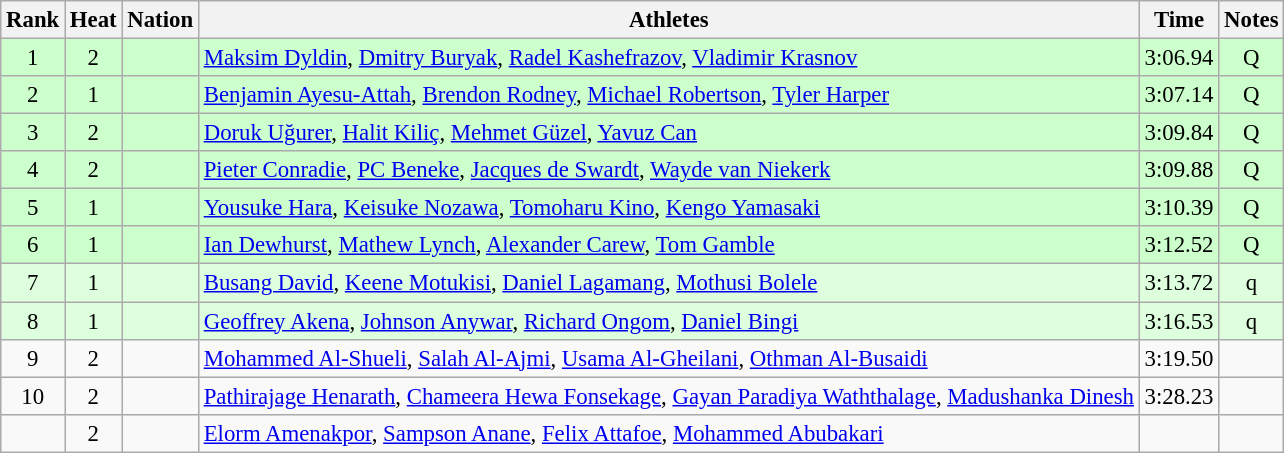<table class="wikitable sortable" style="text-align:center;font-size:95%">
<tr>
<th>Rank</th>
<th>Heat</th>
<th>Nation</th>
<th>Athletes</th>
<th>Time</th>
<th>Notes</th>
</tr>
<tr bgcolor=ccffcc>
<td>1</td>
<td>2</td>
<td align=left></td>
<td align=left><a href='#'>Maksim Dyldin</a>, <a href='#'>Dmitry Buryak</a>, <a href='#'>Radel Kashefrazov</a>, <a href='#'>Vladimir Krasnov</a></td>
<td>3:06.94</td>
<td>Q</td>
</tr>
<tr bgcolor=ccffcc>
<td>2</td>
<td>1</td>
<td align=left></td>
<td align=left><a href='#'>Benjamin Ayesu-Attah</a>, <a href='#'>Brendon Rodney</a>, <a href='#'>Michael Robertson</a>, <a href='#'>Tyler Harper</a></td>
<td>3:07.14</td>
<td>Q</td>
</tr>
<tr bgcolor=ccffcc>
<td>3</td>
<td>2</td>
<td align=left></td>
<td align=left><a href='#'>Doruk Uğurer</a>, <a href='#'>Halit Kiliç</a>, <a href='#'>Mehmet Güzel</a>, <a href='#'>Yavuz Can</a></td>
<td>3:09.84</td>
<td>Q</td>
</tr>
<tr bgcolor=ccffcc>
<td>4</td>
<td>2</td>
<td align=left></td>
<td align=left><a href='#'>Pieter Conradie</a>, <a href='#'>PC Beneke</a>, <a href='#'>Jacques de Swardt</a>, <a href='#'>Wayde van Niekerk</a></td>
<td>3:09.88</td>
<td>Q</td>
</tr>
<tr bgcolor=ccffcc>
<td>5</td>
<td>1</td>
<td align=left></td>
<td align=left><a href='#'>Yousuke Hara</a>, <a href='#'>Keisuke Nozawa</a>, <a href='#'>Tomoharu Kino</a>, <a href='#'>Kengo Yamasaki</a></td>
<td>3:10.39</td>
<td>Q</td>
</tr>
<tr bgcolor=ccffcc>
<td>6</td>
<td>1</td>
<td align=left></td>
<td align=left><a href='#'>Ian Dewhurst</a>, <a href='#'>Mathew Lynch</a>, <a href='#'>Alexander Carew</a>, <a href='#'>Tom Gamble</a></td>
<td>3:12.52</td>
<td>Q</td>
</tr>
<tr bgcolor=ddffdd>
<td>7</td>
<td>1</td>
<td align=left></td>
<td align=left><a href='#'>Busang David</a>, <a href='#'>Keene Motukisi</a>, <a href='#'>Daniel Lagamang</a>, <a href='#'>Mothusi Bolele</a></td>
<td>3:13.72</td>
<td>q</td>
</tr>
<tr bgcolor=ddffdd>
<td>8</td>
<td>1</td>
<td align=left></td>
<td align=left><a href='#'>Geoffrey Akena</a>, <a href='#'>Johnson Anywar</a>, <a href='#'>Richard Ongom</a>, <a href='#'>Daniel Bingi</a></td>
<td>3:16.53</td>
<td>q</td>
</tr>
<tr>
<td>9</td>
<td>2</td>
<td align=left></td>
<td align=left><a href='#'>Mohammed Al-Shueli</a>, <a href='#'>Salah Al-Ajmi</a>, <a href='#'>Usama Al-Gheilani</a>, <a href='#'>Othman Al-Busaidi</a></td>
<td>3:19.50</td>
<td></td>
</tr>
<tr>
<td>10</td>
<td>2</td>
<td align=left></td>
<td align=left><a href='#'>Pathirajage Henarath</a>, <a href='#'>Chameera Hewa Fonsekage</a>, <a href='#'>Gayan Paradiya Waththalage</a>, <a href='#'>Madushanka Dinesh</a></td>
<td>3:28.23</td>
<td></td>
</tr>
<tr>
<td></td>
<td>2</td>
<td align=left></td>
<td align=left><a href='#'>Elorm Amenakpor</a>, <a href='#'>Sampson Anane</a>, <a href='#'>Felix Attafoe</a>, <a href='#'>Mohammed Abubakari</a></td>
<td></td>
<td></td>
</tr>
</table>
